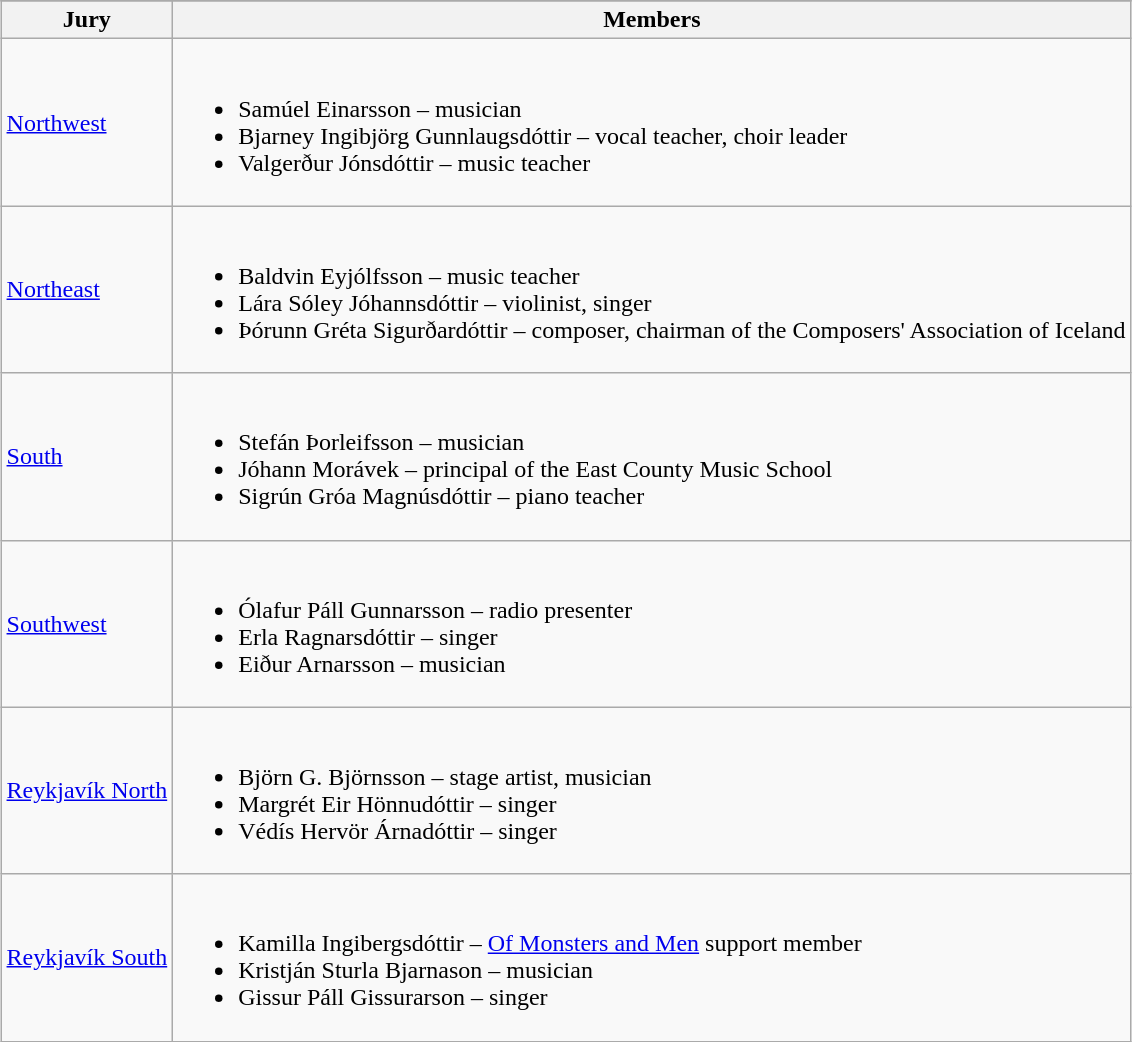<table class="wikitable collapsible" style="margin: 1em auto 1em auto">
<tr>
</tr>
<tr>
<th>Jury</th>
<th>Members</th>
</tr>
<tr>
<td><a href='#'>Northwest</a></td>
<td><br><ul><li>Samúel Einarsson – musician</li><li>Bjarney Ingibjörg Gunnlaugsdóttir – vocal teacher, choir leader</li><li>Valgerður Jónsdóttir – music teacher</li></ul></td>
</tr>
<tr>
<td><a href='#'>Northeast</a></td>
<td><br><ul><li>Baldvin Eyjólfsson – music teacher</li><li>Lára Sóley Jóhannsdóttir – violinist, singer</li><li>Þórunn Gréta Sigurðardóttir – composer, chairman of the Composers' Association of Iceland</li></ul></td>
</tr>
<tr>
<td><a href='#'>South</a></td>
<td><br><ul><li>Stefán Þorleifsson – musician</li><li>Jóhann Morávek – principal of the East County Music School</li><li>Sigrún Gróa Magnúsdóttir – piano teacher</li></ul></td>
</tr>
<tr>
<td><a href='#'>Southwest</a></td>
<td><br><ul><li>Ólafur Páll Gunnarsson – radio presenter</li><li>Erla Ragnarsdóttir – singer</li><li>Eiður Arnarsson – musician</li></ul></td>
</tr>
<tr>
<td><a href='#'>Reykjavík North</a></td>
<td><br><ul><li>Björn G. Björnsson – stage artist, musician</li><li>Margrét Eir Hönnudóttir – singer</li><li>Védís Hervör Árnadóttir – singer</li></ul></td>
</tr>
<tr>
<td><a href='#'>Reykjavík South</a></td>
<td><br><ul><li>Kamilla Ingibergsdóttir – <a href='#'>Of Monsters and Men</a> support member</li><li>Kristján Sturla Bjarnason – musician</li><li>Gissur Páll Gissurarson – singer</li></ul></td>
</tr>
</table>
